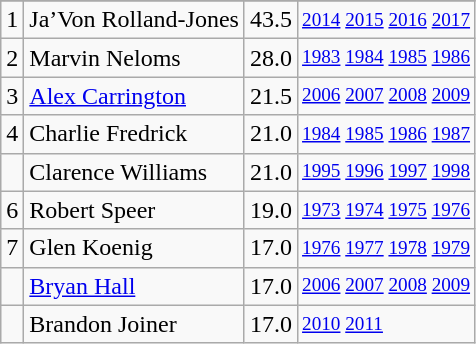<table class="wikitable">
<tr>
</tr>
<tr>
<td>1</td>
<td>Ja’Von Rolland-Jones</td>
<td>43.5</td>
<td style="font-size:80%;"><a href='#'>2014</a> <a href='#'>2015</a> <a href='#'>2016</a> <a href='#'>2017</a></td>
</tr>
<tr>
<td>2</td>
<td>Marvin Neloms</td>
<td>28.0</td>
<td style="font-size:80%;"><a href='#'>1983</a> <a href='#'>1984</a> <a href='#'>1985</a> <a href='#'>1986</a></td>
</tr>
<tr>
<td>3</td>
<td><a href='#'>Alex Carrington</a></td>
<td>21.5</td>
<td style="font-size:80%;"><a href='#'>2006</a> <a href='#'>2007</a> <a href='#'>2008</a> <a href='#'>2009</a></td>
</tr>
<tr>
<td>4</td>
<td>Charlie Fredrick</td>
<td>21.0</td>
<td style="font-size:80%;"><a href='#'>1984</a> <a href='#'>1985</a> <a href='#'>1986</a> <a href='#'>1987</a></td>
</tr>
<tr>
<td></td>
<td>Clarence Williams</td>
<td>21.0</td>
<td style="font-size:80%;"><a href='#'>1995</a> <a href='#'>1996</a> <a href='#'>1997</a> <a href='#'>1998</a></td>
</tr>
<tr>
<td>6</td>
<td>Robert Speer</td>
<td>19.0</td>
<td style="font-size:80%;"><a href='#'>1973</a> <a href='#'>1974</a> <a href='#'>1975</a> <a href='#'>1976</a></td>
</tr>
<tr>
<td>7</td>
<td>Glen Koenig</td>
<td>17.0</td>
<td style="font-size:80%;"><a href='#'>1976</a> <a href='#'>1977</a> <a href='#'>1978</a> <a href='#'>1979</a></td>
</tr>
<tr>
<td></td>
<td><a href='#'>Bryan Hall</a></td>
<td>17.0</td>
<td style="font-size:80%;"><a href='#'>2006</a> <a href='#'>2007</a> <a href='#'>2008</a> <a href='#'>2009</a></td>
</tr>
<tr>
<td></td>
<td>Brandon Joiner</td>
<td>17.0</td>
<td style="font-size:80%;"><a href='#'>2010</a> <a href='#'>2011</a></td>
</tr>
</table>
